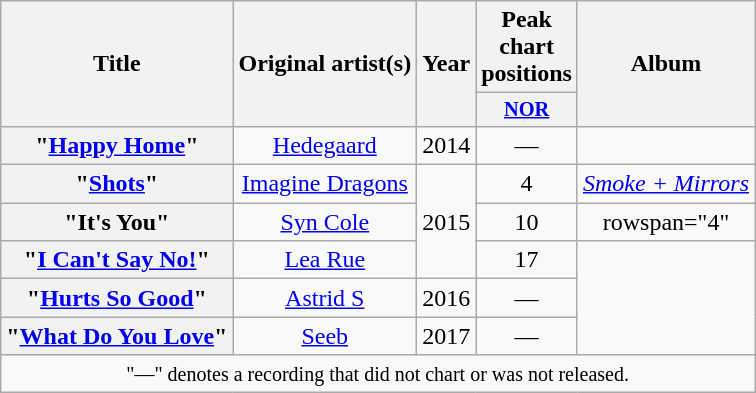<table class="wikitable plainrowheaders" style="text-align:center;" border="1">
<tr>
<th scope="col" rowspan="2">Title</th>
<th scope="col" rowspan="2">Original artist(s)</th>
<th scope="col" rowspan="2">Year</th>
<th scope="col" colspan="1">Peak chart positions</th>
<th scope="col" rowspan="2">Album</th>
</tr>
<tr>
<th scope="col" style="width:3em;font-size:85%;"><a href='#'>NOR</a><br></th>
</tr>
<tr>
<th scope="row">"<a href='#'>Happy Home</a>"</th>
<td><a href='#'>Hedegaard</a></td>
<td>2014</td>
<td>—</td>
<td></td>
</tr>
<tr>
<th scope="row">"<a href='#'>Shots</a>"</th>
<td><a href='#'>Imagine Dragons</a></td>
<td rowspan="3">2015</td>
<td>4</td>
<td><em><a href='#'>Smoke + Mirrors</a></em></td>
</tr>
<tr>
<th scope="row">"It's You"</th>
<td><a href='#'>Syn Cole</a></td>
<td>10</td>
<td>rowspan="4" </td>
</tr>
<tr>
<th scope="row">"<a href='#'>I Can't Say No!</a>"</th>
<td><a href='#'>Lea Rue</a></td>
<td>17</td>
</tr>
<tr>
<th scope="row">"<a href='#'>Hurts So Good</a>"</th>
<td><a href='#'>Astrid S</a></td>
<td>2016</td>
<td>—</td>
</tr>
<tr>
<th scope="row">"<a href='#'>What Do You Love</a>"</th>
<td><a href='#'>Seeb</a> <br></td>
<td>2017</td>
<td>—</td>
</tr>
<tr>
<td colspan="5"><small>"—" denotes a recording that did not chart or was not released.</small></td>
</tr>
</table>
